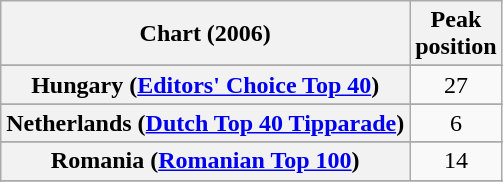<table class="wikitable sortable plainrowheaders" style="text-align:center">
<tr>
<th scope="col">Chart (2006)</th>
<th scope="col">Peak<br>position</th>
</tr>
<tr>
</tr>
<tr>
</tr>
<tr>
<th scope="row">Hungary (<a href='#'>Editors' Choice Top 40</a>)</th>
<td>27</td>
</tr>
<tr>
</tr>
<tr>
<th scope="row">Netherlands (<a href='#'>Dutch Top 40 Tipparade</a>)</th>
<td>6</td>
</tr>
<tr>
</tr>
<tr>
<th scope="row">Romania (<a href='#'>Romanian Top 100</a>)</th>
<td>14</td>
</tr>
<tr>
</tr>
<tr>
</tr>
</table>
